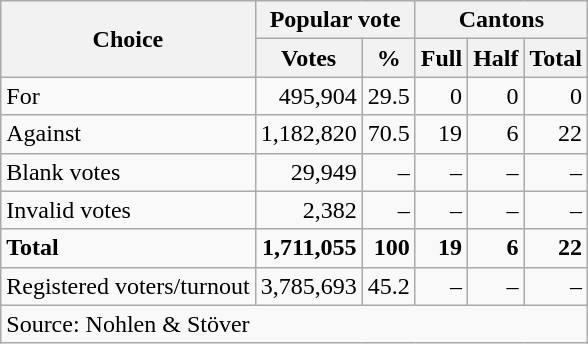<table class=wikitable style=text-align:right>
<tr>
<th rowspan=2>Choice</th>
<th colspan=2>Popular vote</th>
<th colspan=3>Cantons</th>
</tr>
<tr>
<th>Votes</th>
<th>%</th>
<th>Full</th>
<th>Half</th>
<th>Total</th>
</tr>
<tr>
<td align=left>For</td>
<td>495,904</td>
<td>29.5</td>
<td>0</td>
<td>0</td>
<td>0</td>
</tr>
<tr>
<td align=left>Against</td>
<td>1,182,820</td>
<td>70.5</td>
<td>19</td>
<td>6</td>
<td>22</td>
</tr>
<tr>
<td align=left>Blank votes</td>
<td>29,949</td>
<td>–</td>
<td>–</td>
<td>–</td>
<td>–</td>
</tr>
<tr>
<td align=left>Invalid votes</td>
<td>2,382</td>
<td>–</td>
<td>–</td>
<td>–</td>
<td>–</td>
</tr>
<tr>
<td align=left><strong>Total</strong></td>
<td><strong>1,711,055</strong></td>
<td><strong>100</strong></td>
<td><strong>19</strong></td>
<td><strong>6</strong></td>
<td><strong>22</strong></td>
</tr>
<tr>
<td align=left>Registered voters/turnout</td>
<td>3,785,693</td>
<td>45.2</td>
<td>–</td>
<td>–</td>
<td>–</td>
</tr>
<tr>
<td align=left colspan=11>Source: Nohlen & Stöver</td>
</tr>
</table>
